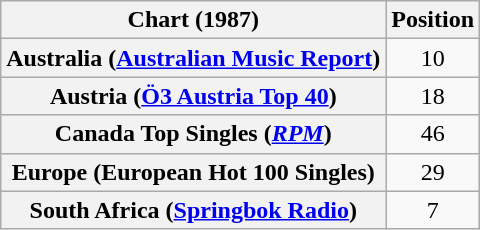<table class="wikitable sortable plainrowheaders" style="text-align:center">
<tr>
<th>Chart (1987)</th>
<th>Position</th>
</tr>
<tr>
<th scope="row">Australia (<a href='#'>Australian Music Report</a>)</th>
<td>10</td>
</tr>
<tr>
<th scope="row">Austria (<a href='#'>Ö3 Austria Top 40</a>)</th>
<td>18</td>
</tr>
<tr>
<th scope="row">Canada Top Singles (<em><a href='#'>RPM</a></em>)</th>
<td>46</td>
</tr>
<tr>
<th scope="row">Europe (European Hot 100 Singles)</th>
<td>29</td>
</tr>
<tr>
<th scope="row">South Africa (<a href='#'>Springbok Radio</a>)</th>
<td>7</td>
</tr>
</table>
